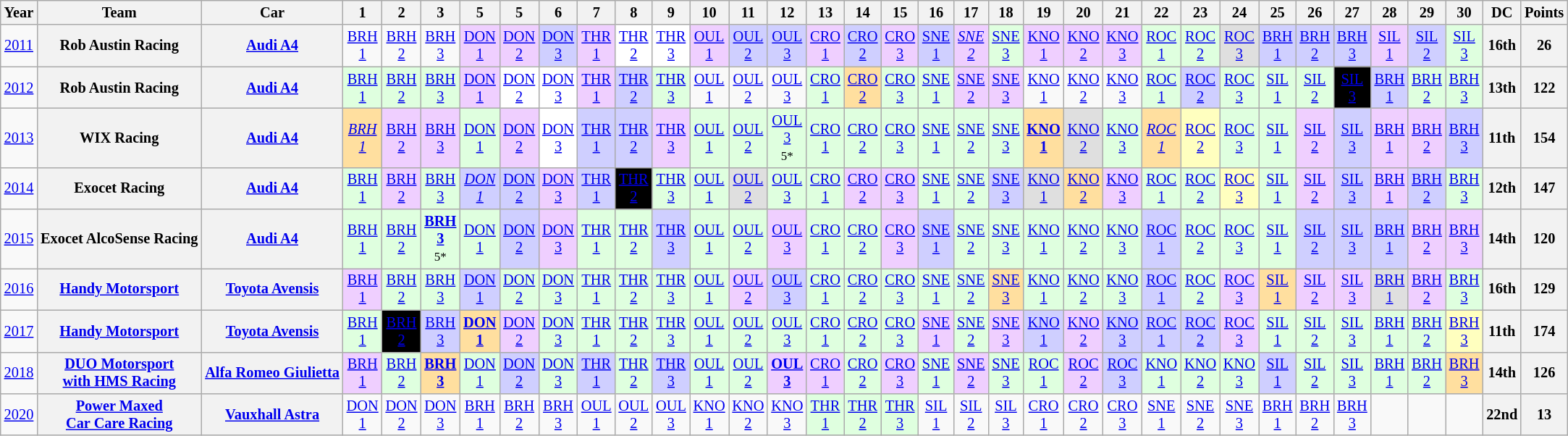<table class="wikitable" style="text-align:center; font-size:85%">
<tr>
<th>Year</th>
<th>Team</th>
<th>Car</th>
<th>1</th>
<th>2</th>
<th>3</th>
<th>5</th>
<th>5</th>
<th>6</th>
<th>7</th>
<th>8</th>
<th>9</th>
<th>10</th>
<th>11</th>
<th>12</th>
<th>13</th>
<th>14</th>
<th>15</th>
<th>16</th>
<th>17</th>
<th>18</th>
<th>19</th>
<th>20</th>
<th>21</th>
<th>22</th>
<th>23</th>
<th>24</th>
<th>25</th>
<th>26</th>
<th>27</th>
<th>28</th>
<th>29</th>
<th>30</th>
<th>DC</th>
<th>Points</th>
</tr>
<tr>
<td><a href='#'>2011</a></td>
<th nowrap>Rob Austin Racing</th>
<th nowrap><a href='#'>Audi A4</a></th>
<td><a href='#'>BRH<br>1</a></td>
<td><a href='#'>BRH<br>2</a></td>
<td><a href='#'>BRH<br>3</a></td>
<td style="background:#EFCFFF;"><a href='#'>DON<br>1</a><br></td>
<td style="background:#EFCFFF;"><a href='#'>DON<br>2</a><br></td>
<td style="background:#CFCFFF;"><a href='#'>DON<br>3</a><br></td>
<td style="background:#EFCFFF;"><a href='#'>THR<br>1</a><br></td>
<td style="background:#FFFFFF;"><a href='#'>THR<br>2</a><br></td>
<td style="background:#FFFFFF;"><a href='#'>THR<br>3</a><br></td>
<td style="background:#EFCFFF;"><a href='#'>OUL<br>1</a><br></td>
<td style="background:#CFCFFF;"><a href='#'>OUL<br>2</a><br></td>
<td style="background:#CFCFFF;"><a href='#'>OUL<br>3</a><br></td>
<td style="background:#EFCFFF;"><a href='#'>CRO<br>1</a><br></td>
<td style="background:#CFCFFF;"><a href='#'>CRO<br>2</a><br></td>
<td style="background:#EFCFFF;"><a href='#'>CRO<br>3</a><br></td>
<td style="background:#CFCFFF;"><a href='#'>SNE<br>1</a><br></td>
<td style="background:#EFCFFF;"><em><a href='#'>SNE<br>2</a></em><br></td>
<td style="background:#DFFFDF;"><a href='#'>SNE<br>3</a><br></td>
<td style="background:#EFCFFF;"><a href='#'>KNO<br>1</a><br></td>
<td style="background:#EFCFFF;"><a href='#'>KNO<br>2</a><br></td>
<td style="background:#EFCFFF;"><a href='#'>KNO<br>3</a><br></td>
<td style="background:#DFFFDF;"><a href='#'>ROC<br>1</a><br></td>
<td style="background:#DFFFDF;"><a href='#'>ROC<br>2</a><br></td>
<td style="background:#DFDFDF;"><a href='#'>ROC<br>3</a><br></td>
<td style="background:#CFCFFF;"><a href='#'>BRH<br>1</a><br></td>
<td style="background:#CFCFFF;"><a href='#'>BRH<br>2</a><br></td>
<td style="background:#CFCFFF;"><a href='#'>BRH<br>3</a><br></td>
<td style="background:#EFCFFF;"><a href='#'>SIL<br>1</a><br></td>
<td style="background:#CFCFFF;"><a href='#'>SIL<br>2</a><br></td>
<td style="background:#DFFFDF;"><a href='#'>SIL<br>3</a><br></td>
<th>16th</th>
<th>26</th>
</tr>
<tr>
<td><a href='#'>2012</a></td>
<th nowrap>Rob Austin Racing</th>
<th nowrap><a href='#'>Audi A4</a></th>
<td style="background:#DFFFDF;"><a href='#'>BRH<br>1</a><br></td>
<td style="background:#DFFFDF;"><a href='#'>BRH<br>2</a><br></td>
<td style="background:#DFFFDF;"><a href='#'>BRH<br>3</a><br></td>
<td style="background:#EFCFFF;"><a href='#'>DON<br>1</a><br></td>
<td style="background:#FFFFFF;"><a href='#'>DON<br>2</a><br></td>
<td style="background:#FFFFFF;"><a href='#'>DON<br>3</a><br></td>
<td style="background:#EFCFFF;"><a href='#'>THR<br>1</a><br></td>
<td style="background:#CFCFFF;"><a href='#'>THR<br>2</a><br></td>
<td style="background:#DFFFDF;"><a href='#'>THR<br>3</a><br></td>
<td><a href='#'>OUL<br>1</a></td>
<td><a href='#'>OUL<br>2</a></td>
<td><a href='#'>OUL<br>3</a></td>
<td style="background:#DFFFDF;"><a href='#'>CRO<br>1</a><br></td>
<td style="background:#ffdf9f;"><a href='#'>CRO<br>2</a><br></td>
<td style="background:#DFFFDF;"><a href='#'>CRO<br>3</a><br></td>
<td style="background:#DFFFDF;"><a href='#'>SNE<br>1</a><br></td>
<td style="background:#EFCFFF;"><a href='#'>SNE<br>2</a><br></td>
<td style="background:#EFCFFF;"><a href='#'>SNE<br>3</a><br></td>
<td><a href='#'>KNO<br>1</a></td>
<td><a href='#'>KNO<br>2</a></td>
<td><a href='#'>KNO<br>3</a></td>
<td style="background:#DFFFDF;"><a href='#'>ROC<br>1</a><br></td>
<td style="background:#CFCFFF;"><a href='#'>ROC<br>2</a><br></td>
<td style="background:#DFFFDF;"><a href='#'>ROC<br>3</a><br></td>
<td style="background:#DFFFDF;"><a href='#'>SIL<br>1</a><br></td>
<td style="background:#DFFFDF;"><a href='#'>SIL<br>2</a><br></td>
<td style="background:#000000; color:white"><a href='#'><span>SIL<br>3</span></a><br></td>
<td style="background:#CFCFFF;"><a href='#'>BRH<br>1</a><br></td>
<td style="background:#DFFFDF;"><a href='#'>BRH<br>2</a><br></td>
<td style="background:#DFFFDF;"><a href='#'>BRH<br>3</a><br></td>
<th>13th</th>
<th>122</th>
</tr>
<tr>
<td><a href='#'>2013</a></td>
<th nowrap>WIX Racing</th>
<th nowrap><a href='#'>Audi A4</a></th>
<td style="background:#FFDF9F;"><em><a href='#'>BRH<br>1</a></em><br></td>
<td style="background:#EFCFFF;"><a href='#'>BRH<br>2</a><br></td>
<td style="background:#EFCFFF;"><a href='#'>BRH<br>3</a><br></td>
<td style="background:#DFFFDF;"><a href='#'>DON<br>1</a><br></td>
<td style="background:#EFCFFF;"><a href='#'>DON<br>2</a><br></td>
<td style="background:#FFFFFF;"><a href='#'>DON<br>3</a><br></td>
<td style="background:#CFCFFF;"><a href='#'>THR<br>1</a><br></td>
<td style="background:#CFCFFF;"><a href='#'>THR<br>2</a><br></td>
<td style="background:#EFCFFF;"><a href='#'>THR<br>3</a><br></td>
<td style="background:#DFFFDF;"><a href='#'>OUL<br>1</a><br></td>
<td style="background:#DFFFDF;"><a href='#'>OUL<br>2</a><br></td>
<td style="background:#DFFFDF;"><a href='#'>OUL<br>3</a><br><small>5*</small></td>
<td style="background:#DFFFDF;"><a href='#'>CRO<br>1</a><br></td>
<td style="background:#DFFFDF;"><a href='#'>CRO<br>2</a><br></td>
<td style="background:#DFFFDF;"><a href='#'>CRO<br>3</a><br></td>
<td style="background:#DFFFDF;"><a href='#'>SNE<br>1</a><br></td>
<td style="background:#DFFFDF;"><a href='#'>SNE<br>2</a><br></td>
<td style="background:#DFFFDF;"><a href='#'>SNE<br>3</a><br></td>
<td style="background:#FFDF9F;"><strong><a href='#'>KNO<br>1</a></strong><br></td>
<td style="background:#DFDFDF;"><a href='#'>KNO<br>2</a><br></td>
<td style="background:#DFFFDF;"><a href='#'>KNO<br>3</a><br></td>
<td style="background:#FFDF9F;"><em><a href='#'>ROC<br>1</a></em><br></td>
<td style="background:#FFFFBF;"><a href='#'>ROC<br>2</a><br></td>
<td style="background:#DFFFDF;"><a href='#'>ROC<br>3</a><br></td>
<td style="background:#DFFFDF;"><a href='#'>SIL<br>1</a><br></td>
<td style="background:#EFCFFF;"><a href='#'>SIL<br>2</a><br></td>
<td style="background:#CFCFFF;"><a href='#'>SIL<br>3</a><br></td>
<td style="background:#EFCFFF;"><a href='#'>BRH<br>1</a><br></td>
<td style="background:#EFCFFF;"><a href='#'>BRH<br>2</a><br></td>
<td style="background:#CFCFFF;"><a href='#'>BRH<br>3</a><br></td>
<th>11th</th>
<th>154</th>
</tr>
<tr>
<td><a href='#'>2014</a></td>
<th nowrap>Exocet Racing</th>
<th nowrap><a href='#'>Audi A4</a></th>
<td style="background:#DFFFDF;"><a href='#'>BRH<br>1</a><br></td>
<td style="background:#EFCFFF;"><a href='#'>BRH<br>2</a><br></td>
<td style="background:#DFFFDF;"><a href='#'>BRH<br>3</a><br></td>
<td style="background:#CFCFFF;"><em><a href='#'>DON<br>1</a></em><br></td>
<td style="background:#CFCFFF;"><a href='#'>DON<br>2</a><br></td>
<td style="background:#EFCFFF;"><a href='#'>DON<br>3</a><br></td>
<td style="background:#CFCFFF;"><a href='#'>THR<br>1</a><br></td>
<td style="background:#000000; color:white"><a href='#'><span>THR<br>2</span></a><br></td>
<td style="background:#DFFFDF;"><a href='#'>THR<br>3</a><br></td>
<td style="background:#DFFFDF;"><a href='#'>OUL<br>1</a><br></td>
<td style="background:#DFDFDF;"><a href='#'>OUL<br>2</a><br></td>
<td style="background:#DFFFDF;"><a href='#'>OUL<br>3</a><br></td>
<td style="background:#DFFFDF;"><a href='#'>CRO<br>1</a><br></td>
<td style="background:#EFCFFF;"><a href='#'>CRO<br>2</a><br></td>
<td style="background:#EFCFFF;"><a href='#'>CRO<br>3</a><br></td>
<td style="background:#DFFFDF;"><a href='#'>SNE<br>1</a><br></td>
<td style="background:#DFFFDF;"><a href='#'>SNE<br>2</a><br></td>
<td style="background:#CFCFFF;"><a href='#'>SNE<br>3</a><br></td>
<td style="background:#DFDFDF;"><a href='#'>KNO<br>1</a><br></td>
<td style="background:#FFDF9F;"><a href='#'>KNO<br>2</a><br></td>
<td style="background:#EFCFFF;"><a href='#'>KNO<br>3</a><br></td>
<td style="background:#DFFFDF;"><a href='#'>ROC<br>1</a><br></td>
<td style="background:#DFFFDF;"><a href='#'>ROC<br>2</a><br></td>
<td style="background:#FFFFBF;"><a href='#'>ROC<br>3</a><br></td>
<td style="background:#DFFFDF;"><a href='#'>SIL<br>1</a><br></td>
<td style="background:#EFCFFF;"><a href='#'>SIL<br>2</a><br></td>
<td style="background:#CFCFFF;"><a href='#'>SIL<br>3</a><br></td>
<td style="background:#EFCFFF;"><a href='#'>BRH<br>1</a><br></td>
<td style="background:#CFCFFF;"><a href='#'>BRH<br>2</a><br></td>
<td style="background:#DFFFDF;"><a href='#'>BRH<br>3</a><br></td>
<th>12th</th>
<th>147</th>
</tr>
<tr>
<td><a href='#'>2015</a></td>
<th nowrap>Exocet AlcoSense Racing</th>
<th nowrap><a href='#'>Audi A4</a></th>
<td style="background:#DFFFDF;"><a href='#'>BRH<br>1</a><br></td>
<td style="background:#DFFFDF;"><a href='#'>BRH<br>2</a><br></td>
<td style="background:#DFFFDF;"><strong><a href='#'>BRH<br>3</a></strong><br><small>5*</small></td>
<td style="background:#DFFFDF;"><a href='#'>DON<br>1</a><br></td>
<td style="background:#CFCFFF;"><a href='#'>DON<br>2</a><br></td>
<td style="background:#EFCFFF;"><a href='#'>DON<br>3</a><br></td>
<td style="background:#DFFFDF;"><a href='#'>THR<br>1</a><br></td>
<td style="background:#DFFFDF;"><a href='#'>THR<br>2</a><br></td>
<td style="background:#CFCFFF;"><a href='#'>THR<br>3</a><br></td>
<td style="background:#DFFFDF;"><a href='#'>OUL<br>1</a><br></td>
<td style="background:#DFFFDF;"><a href='#'>OUL<br>2</a><br></td>
<td style="background:#EFCFFF;"><a href='#'>OUL<br>3</a><br></td>
<td style="background:#DFFFDF;"><a href='#'>CRO<br>1</a><br></td>
<td style="background:#DFFFDF;"><a href='#'>CRO<br>2</a><br></td>
<td style="background:#EFCFFF;"><a href='#'>CRO<br>3</a><br></td>
<td style="background:#CFCFFF;"><a href='#'>SNE<br>1</a><br></td>
<td style="background:#DFFFDF;"><a href='#'>SNE<br>2</a><br></td>
<td style="background:#DFFFDF;"><a href='#'>SNE<br>3</a><br></td>
<td style="background:#DFFFDF;"><a href='#'>KNO<br>1</a><br></td>
<td style="background:#DFFFDF;"><a href='#'>KNO<br>2</a><br></td>
<td style="background:#DFFFDF;"><a href='#'>KNO<br>3</a><br></td>
<td style="background:#CFCFFF;"><a href='#'>ROC<br>1</a><br></td>
<td style="background:#DFFFDF;"><a href='#'>ROC<br>2</a><br></td>
<td style="background:#DFFFDF;"><a href='#'>ROC<br>3</a><br></td>
<td style="background:#DFFFDF;"><a href='#'>SIL<br>1</a><br></td>
<td style="background:#CFCFFF;"><a href='#'>SIL<br>2</a><br></td>
<td style="background:#CFCFFF;"><a href='#'>SIL<br>3</a><br></td>
<td style="background:#CFCFFF;"><a href='#'>BRH<br>1</a><br></td>
<td style="background:#EFCFFF;"><a href='#'>BRH<br>2</a><br></td>
<td style="background:#EFCFFF;"><a href='#'>BRH<br>3</a><br></td>
<th>14th</th>
<th>120</th>
</tr>
<tr>
<td><a href='#'>2016</a></td>
<th nowrap><a href='#'>Handy Motorsport</a></th>
<th nowrap><a href='#'>Toyota Avensis</a></th>
<td style="background:#EFCFFF;"><a href='#'>BRH<br>1</a><br></td>
<td style="background:#DFFFDF;"><a href='#'>BRH<br>2</a><br></td>
<td style="background:#DFFFDF;"><a href='#'>BRH<br>3</a><br></td>
<td style="background:#CFCFFF;"><a href='#'>DON<br>1</a><br></td>
<td style="background:#DFFFDF;"><a href='#'>DON<br>2</a><br></td>
<td style="background:#DFFFDF;"><a href='#'>DON<br>3</a><br></td>
<td style="background:#DFFFDF;"><a href='#'>THR<br>1</a><br></td>
<td style="background:#DFFFDF;"><a href='#'>THR<br>2</a><br></td>
<td style="background:#DFFFDF;"><a href='#'>THR<br>3</a><br></td>
<td style="background:#DFFFDF;"><a href='#'>OUL<br>1</a><br></td>
<td style="background:#EFCFFF;"><a href='#'>OUL<br>2</a><br></td>
<td style="background:#CFCFFF;"><a href='#'>OUL<br>3</a><br></td>
<td style="background:#DFFFDF;"><a href='#'>CRO<br>1</a><br></td>
<td style="background:#DFFFDF;"><a href='#'>CRO<br>2</a><br></td>
<td style="background:#DFFFDF;"><a href='#'>CRO<br>3</a><br></td>
<td style="background:#DFFFDF;"><a href='#'>SNE<br>1</a><br></td>
<td style="background:#DFFFDF;"><a href='#'>SNE<br>2</a><br></td>
<td style="background:#FFDF9F;"><a href='#'>SNE<br>3</a><br></td>
<td style="background:#DFFFDF;"><a href='#'>KNO<br>1</a><br></td>
<td style="background:#DFFFDF;"><a href='#'>KNO<br>2</a><br></td>
<td style="background:#DFFFDF;"><a href='#'>KNO<br>3</a><br></td>
<td style="background:#CFCFFF;"><a href='#'>ROC<br>1</a><br></td>
<td style="background:#DFFFDF;"><a href='#'>ROC<br>2</a><br></td>
<td style="background:#EFCFFF;"><a href='#'>ROC<br>3</a><br></td>
<td style="background:#FFDF9F;"><a href='#'>SIL<br>1</a><br></td>
<td style="background:#EFCFFF;"><a href='#'>SIL<br>2</a><br></td>
<td style="background:#EFCFFF;"><a href='#'>SIL<br>3</a><br></td>
<td style="background:#DFDFDF;"><a href='#'>BRH<br>1</a><br></td>
<td style="background:#EFCFFF;"><a href='#'>BRH<br>2</a><br></td>
<td style="background:#DFFFDF;"><a href='#'>BRH<br>3</a><br></td>
<th>16th</th>
<th>129</th>
</tr>
<tr>
<td><a href='#'>2017</a></td>
<th nowrap><a href='#'>Handy Motorsport</a></th>
<th nowrap><a href='#'>Toyota Avensis</a></th>
<td style="background:#DFFFDF;"><a href='#'>BRH<br>1</a><br></td>
<td style="background:#000000; color:white"><a href='#'><span>BRH<br>2</span></a><br></td>
<td style="background:#CFCFFF;"><a href='#'>BRH<br>3</a><br></td>
<td style="background:#FFDF9F;"><strong><a href='#'>DON<br>1</a></strong><br></td>
<td style="background:#EFCFFF;"><a href='#'>DON<br>2</a><br></td>
<td style="background:#DFFFDF;"><a href='#'>DON<br>3</a><br></td>
<td style="background:#DFFFDF;"><a href='#'>THR<br>1</a><br></td>
<td style="background:#DFFFDF;"><a href='#'>THR<br>2</a><br></td>
<td style="background:#DFFFDF;"><a href='#'>THR<br>3</a><br></td>
<td style="background:#DFFFDF;"><a href='#'>OUL<br>1</a><br></td>
<td style="background:#DFFFDF;"><a href='#'>OUL<br>2</a><br></td>
<td style="background:#DFFFDF;"><a href='#'>OUL<br>3</a><br></td>
<td style="background:#DFFFDF;"><a href='#'>CRO<br>1</a><br></td>
<td style="background:#DFFFDF;"><a href='#'>CRO<br>2</a><br></td>
<td style="background:#DFFFDF;"><a href='#'>CRO<br>3</a><br></td>
<td style="background:#EFCFFF;"><a href='#'>SNE<br>1</a><br></td>
<td style="background:#DFFFDF;"><a href='#'>SNE<br>2</a><br></td>
<td style="background:#EFCFFF;"><a href='#'>SNE<br>3</a><br></td>
<td style="background:#CFCFFF;"><a href='#'>KNO<br>1</a><br></td>
<td style="background:#EFCFFF;"><a href='#'>KNO<br>2</a><br></td>
<td style="background:#CFCFFF;"><a href='#'>KNO<br>3</a><br></td>
<td style="background:#CFCFFF;"><a href='#'>ROC<br>1</a><br></td>
<td style="background:#CFCFFF;"><a href='#'>ROC<br>2</a><br></td>
<td style="background:#EFCFFF;"><a href='#'>ROC<br>3</a><br></td>
<td style="background:#DFFFDF;"><a href='#'>SIL<br>1</a><br></td>
<td style="background:#DFFFDF;"><a href='#'>SIL<br>2</a><br></td>
<td style="background:#DFFFDF;"><a href='#'>SIL<br>3</a><br></td>
<td style="background:#DFFFDF;"><a href='#'>BRH<br>1</a><br></td>
<td style="background:#DFFFDF;"><a href='#'>BRH<br>2</a><br></td>
<td style="background:#FFFFBF;"><a href='#'>BRH<br>3</a><br></td>
<th>11th</th>
<th>174</th>
</tr>
<tr>
<td><a href='#'>2018</a></td>
<th nowrap><a href='#'>DUO Motorsport<br>with HMS Racing</a></th>
<th nowrap><a href='#'>Alfa Romeo Giulietta</a></th>
<td style="background:#EFCFFF;"><a href='#'>BRH<br>1</a><br></td>
<td style="background:#DFFFDF;"><a href='#'>BRH<br>2</a><br></td>
<td style="background:#FFDF9F;"><strong><a href='#'>BRH<br>3</a></strong><br></td>
<td style="background:#DFFFDF;"><a href='#'>DON<br>1</a><br></td>
<td style="background:#CFCFFF;"><a href='#'>DON<br>2</a><br></td>
<td style="background:#DFFFDF;"><a href='#'>DON<br>3</a><br></td>
<td style="background:#CFCFFF;"><a href='#'>THR<br>1</a><br></td>
<td style="background:#DFFFDF;"><a href='#'>THR<br>2</a><br></td>
<td style="background:#CFCFFF;"><a href='#'>THR<br>3</a><br></td>
<td style="background:#DFFFDF;"><a href='#'>OUL<br>1</a><br></td>
<td style="background:#DFFFDF;"><a href='#'>OUL<br>2</a><br></td>
<td style="background:#EFCFFF;"><strong><a href='#'>OUL<br>3</a></strong><br></td>
<td style="background:#EFCFFF;"><a href='#'>CRO<br>1</a><br></td>
<td style="background:#DFFFDF;"><a href='#'>CRO<br>2</a><br></td>
<td style="background:#EFCFFF;"><a href='#'>CRO<br>3</a><br></td>
<td style="background:#DFFFDF;"><a href='#'>SNE<br>1</a><br></td>
<td style="background:#EFCFFF;"><a href='#'>SNE<br>2</a><br></td>
<td style="background:#DFFFDF;"><a href='#'>SNE<br>3</a><br></td>
<td style="background:#DFFFDF;"><a href='#'>ROC<br>1</a><br></td>
<td style="background:#EFCFFF;"><a href='#'>ROC<br>2</a><br></td>
<td style="background:#CFCFFF;"><a href='#'>ROC<br>3</a><br></td>
<td style="background:#DFFFDF;"><a href='#'>KNO<br>1</a><br></td>
<td style="background:#DFFFDF;"><a href='#'>KNO<br>2</a><br></td>
<td style="background:#DFFFDF;"><a href='#'>KNO<br>3</a><br></td>
<td style="background:#CFCFFF;"><a href='#'>SIL<br>1</a><br></td>
<td style="background:#DFFFDF;"><a href='#'>SIL<br>2</a><br></td>
<td style="background:#DFFFDF;"><a href='#'>SIL<br>3</a><br></td>
<td style="background:#DFFFDF;"><a href='#'>BRH<br>1</a><br></td>
<td style="background:#DFFFDF;"><a href='#'>BRH<br>2</a><br></td>
<td style="background:#FFDF9F;"><a href='#'>BRH<br>3</a><br></td>
<th>14th</th>
<th>126</th>
</tr>
<tr>
<td><a href='#'>2020</a></td>
<th nowrap><a href='#'>Power Maxed<br>Car Care Racing</a></th>
<th nowrap><a href='#'>Vauxhall Astra</a></th>
<td><a href='#'>DON<br>1</a></td>
<td><a href='#'>DON<br>2</a></td>
<td><a href='#'>DON<br>3</a></td>
<td><a href='#'>BRH<br>1</a></td>
<td><a href='#'>BRH<br>2</a></td>
<td><a href='#'>BRH<br>3</a></td>
<td><a href='#'>OUL<br>1</a></td>
<td><a href='#'>OUL<br>2</a></td>
<td><a href='#'>OUL<br>3</a></td>
<td><a href='#'>KNO<br>1</a></td>
<td><a href='#'>KNO<br>2</a></td>
<td><a href='#'>KNO<br>3</a></td>
<td style="background:#DFFFDF;"><a href='#'>THR<br>1</a><br></td>
<td style="background:#DFFFDF;"><a href='#'>THR<br>2</a><br></td>
<td style="background:#DFFFDF;"><a href='#'>THR<br>3</a><br></td>
<td><a href='#'>SIL<br>1</a></td>
<td><a href='#'>SIL<br>2</a></td>
<td><a href='#'>SIL<br>3</a></td>
<td><a href='#'>CRO<br>1</a></td>
<td><a href='#'>CRO<br>2</a></td>
<td><a href='#'>CRO<br>3</a></td>
<td><a href='#'>SNE<br>1</a></td>
<td><a href='#'>SNE<br>2</a></td>
<td><a href='#'>SNE<br>3</a></td>
<td><a href='#'>BRH<br>1</a></td>
<td><a href='#'>BRH<br>2</a></td>
<td><a href='#'>BRH<br>3</a></td>
<td></td>
<td></td>
<td></td>
<th>22nd</th>
<th>13</th>
</tr>
</table>
